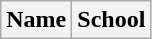<table class="wikitable sortable">
<tr>
<th>Name</th>
<th>School</th>
</tr>
</table>
